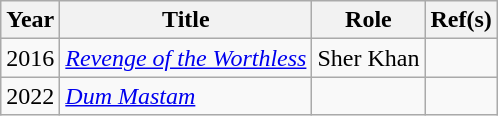<table class="wikitable">
<tr>
<th>Year</th>
<th>Title</th>
<th>Role</th>
<th>Ref(s)</th>
</tr>
<tr>
<td>2016</td>
<td><em><a href='#'>Revenge of the Worthless</a></em></td>
<td>Sher Khan</td>
<td></td>
</tr>
<tr>
<td>2022</td>
<td><em><a href='#'>Dum Mastam</a></em></td>
<td></td>
<td></td>
</tr>
</table>
